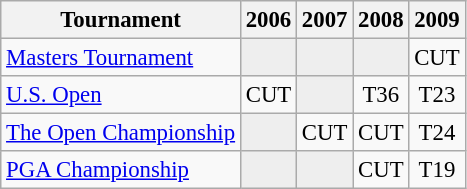<table class="wikitable" style="font-size:95%;text-align:center;">
<tr>
<th>Tournament</th>
<th>2006</th>
<th>2007</th>
<th>2008</th>
<th>2009</th>
</tr>
<tr>
<td align=left><a href='#'>Masters Tournament</a></td>
<td style="background:#eeeeee;"></td>
<td style="background:#eeeeee;"></td>
<td style="background:#eeeeee;"></td>
<td>CUT</td>
</tr>
<tr>
<td align=left><a href='#'>U.S. Open</a></td>
<td>CUT</td>
<td style="background:#eeeeee;"></td>
<td>T36</td>
<td>T23</td>
</tr>
<tr>
<td align=left><a href='#'>The Open Championship</a></td>
<td style="background:#eeeeee;"></td>
<td>CUT</td>
<td>CUT</td>
<td>T24</td>
</tr>
<tr>
<td align=left><a href='#'>PGA Championship</a></td>
<td style="background:#eeeeee;"></td>
<td style="background:#eeeeee;"></td>
<td>CUT</td>
<td>T19</td>
</tr>
</table>
